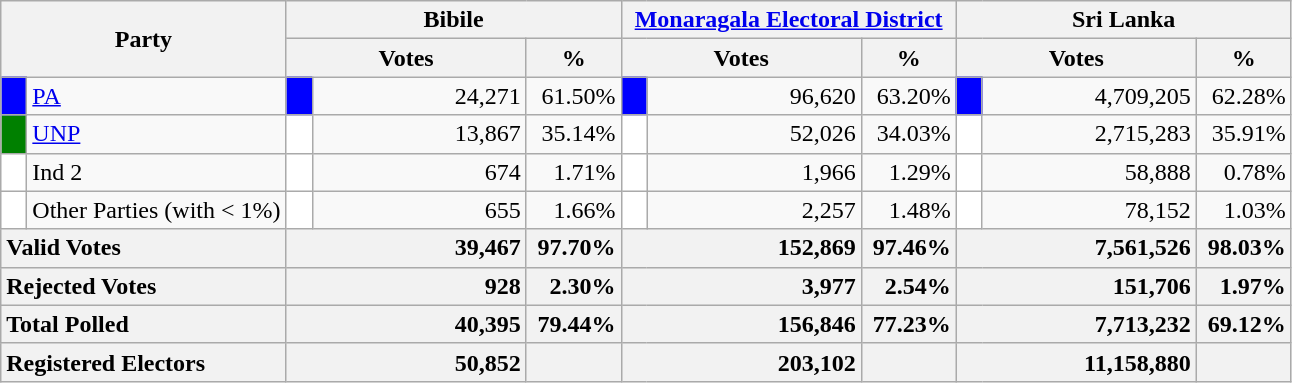<table class="wikitable">
<tr>
<th colspan="2" width="144px"rowspan="2">Party</th>
<th colspan="3" width="216px">Bibile</th>
<th colspan="3" width="216px"><a href='#'>Monaragala Electoral District</a></th>
<th colspan="3" width="216px">Sri Lanka</th>
</tr>
<tr>
<th colspan="2" width="144px">Votes</th>
<th>%</th>
<th colspan="2" width="144px">Votes</th>
<th>%</th>
<th colspan="2" width="144px">Votes</th>
<th>%</th>
</tr>
<tr>
<td style="background-color:blue;" width="10px"></td>
<td style="text-align:left;"><a href='#'>PA</a></td>
<td style="background-color:blue;" width="10px"></td>
<td style="text-align:right;">24,271</td>
<td style="text-align:right;">61.50%</td>
<td style="background-color:blue;" width="10px"></td>
<td style="text-align:right;">96,620</td>
<td style="text-align:right;">63.20%</td>
<td style="background-color:blue;" width="10px"></td>
<td style="text-align:right;">4,709,205</td>
<td style="text-align:right;">62.28%</td>
</tr>
<tr>
<td style="background-color:green;" width="10px"></td>
<td style="text-align:left;"><a href='#'>UNP</a></td>
<td style="background-color:white;" width="10px"></td>
<td style="text-align:right;">13,867</td>
<td style="text-align:right;">35.14%</td>
<td style="background-color:white;" width="10px"></td>
<td style="text-align:right;">52,026</td>
<td style="text-align:right;">34.03%</td>
<td style="background-color:white;" width="10px"></td>
<td style="text-align:right;">2,715,283</td>
<td style="text-align:right;">35.91%</td>
</tr>
<tr>
<td style="background-color:white;" width="10px"></td>
<td style="text-align:left;">Ind 2</td>
<td style="background-color:white;" width="10px"></td>
<td style="text-align:right;">674</td>
<td style="text-align:right;">1.71%</td>
<td style="background-color:white;" width="10px"></td>
<td style="text-align:right;">1,966</td>
<td style="text-align:right;">1.29%</td>
<td style="background-color:white;" width="10px"></td>
<td style="text-align:right;">58,888</td>
<td style="text-align:right;">0.78%</td>
</tr>
<tr>
<td style="background-color:white;" width="10px"></td>
<td style="text-align:left;">Other Parties (with < 1%)</td>
<td style="background-color:white;" width="10px"></td>
<td style="text-align:right;">655</td>
<td style="text-align:right;">1.66%</td>
<td style="background-color:white;" width="10px"></td>
<td style="text-align:right;">2,257</td>
<td style="text-align:right;">1.48%</td>
<td style="background-color:white;" width="10px"></td>
<td style="text-align:right;">78,152</td>
<td style="text-align:right;">1.03%</td>
</tr>
<tr>
<th colspan="2" width="144px"style="text-align:left;">Valid Votes</th>
<th style="text-align:right;"colspan="2" width="144px">39,467</th>
<th style="text-align:right;">97.70%</th>
<th style="text-align:right;"colspan="2" width="144px">152,869</th>
<th style="text-align:right;">97.46%</th>
<th style="text-align:right;"colspan="2" width="144px">7,561,526</th>
<th style="text-align:right;">98.03%</th>
</tr>
<tr>
<th colspan="2" width="144px"style="text-align:left;">Rejected Votes</th>
<th style="text-align:right;"colspan="2" width="144px">928</th>
<th style="text-align:right;">2.30%</th>
<th style="text-align:right;"colspan="2" width="144px">3,977</th>
<th style="text-align:right;">2.54%</th>
<th style="text-align:right;"colspan="2" width="144px">151,706</th>
<th style="text-align:right;">1.97%</th>
</tr>
<tr>
<th colspan="2" width="144px"style="text-align:left;">Total Polled</th>
<th style="text-align:right;"colspan="2" width="144px">40,395</th>
<th style="text-align:right;">79.44%</th>
<th style="text-align:right;"colspan="2" width="144px">156,846</th>
<th style="text-align:right;">77.23%</th>
<th style="text-align:right;"colspan="2" width="144px">7,713,232</th>
<th style="text-align:right;">69.12%</th>
</tr>
<tr>
<th colspan="2" width="144px"style="text-align:left;">Registered Electors</th>
<th style="text-align:right;"colspan="2" width="144px">50,852</th>
<th></th>
<th style="text-align:right;"colspan="2" width="144px">203,102</th>
<th></th>
<th style="text-align:right;"colspan="2" width="144px">11,158,880</th>
<th></th>
</tr>
</table>
